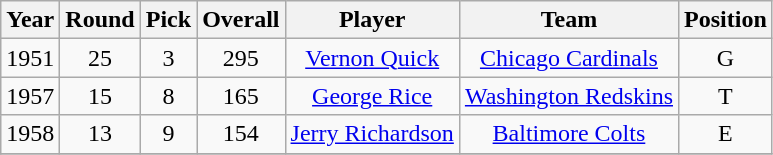<table class="wikitable sortable" style="text-align: center;">
<tr>
<th>Year</th>
<th>Round</th>
<th>Pick</th>
<th>Overall</th>
<th>Player</th>
<th>Team</th>
<th>Position</th>
</tr>
<tr>
<td>1951</td>
<td>25</td>
<td>3</td>
<td>295</td>
<td><a href='#'>Vernon Quick</a></td>
<td><a href='#'>Chicago Cardinals</a></td>
<td>G</td>
</tr>
<tr>
<td>1957</td>
<td>15</td>
<td>8</td>
<td>165</td>
<td><a href='#'>George Rice</a></td>
<td><a href='#'>Washington Redskins</a></td>
<td>T</td>
</tr>
<tr>
<td>1958</td>
<td>13</td>
<td>9</td>
<td>154</td>
<td><a href='#'>Jerry Richardson</a></td>
<td><a href='#'>Baltimore Colts</a></td>
<td>E</td>
</tr>
<tr>
</tr>
</table>
